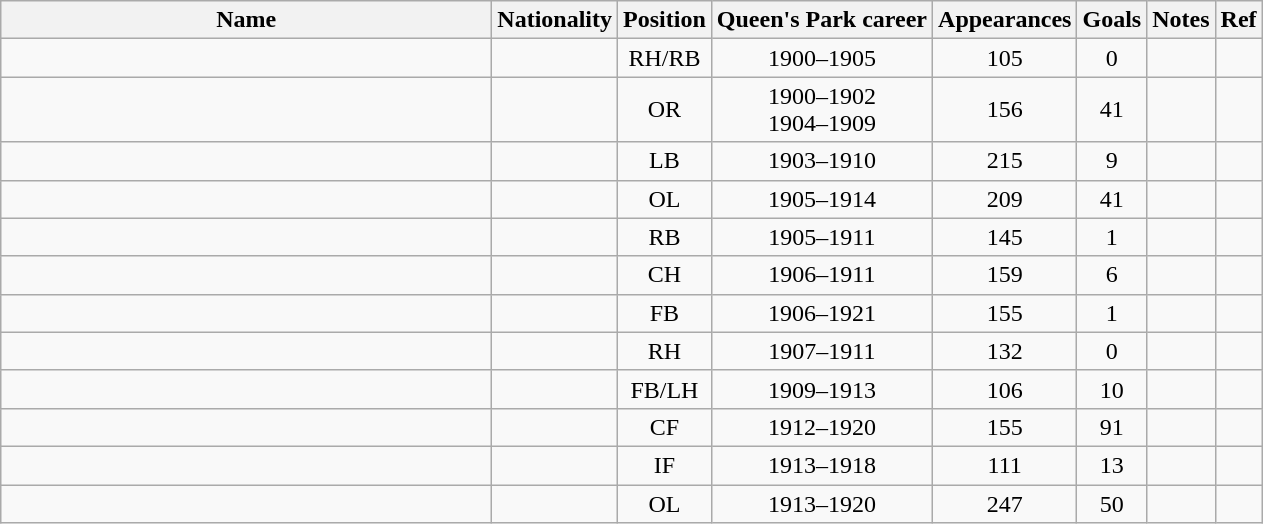<table class="wikitable sortable" style="text-align: center;">
<tr>
<th style="width:20em">Name</th>
<th>Nationality</th>
<th>Position</th>
<th>Queen's Park career</th>
<th>Appearances</th>
<th>Goals</th>
<th>Notes</th>
<th>Ref</th>
</tr>
<tr>
<td style="text-align:left;"></td>
<td style="text-align:left;"></td>
<td>RH/RB</td>
<td>1900–1905</td>
<td>105</td>
<td>0</td>
<td></td>
<td></td>
</tr>
<tr>
<td style="text-align:left;"></td>
<td style="text-align:left;"></td>
<td>OR</td>
<td>1900–1902<br>1904–1909</td>
<td>156</td>
<td>41</td>
<td></td>
<td></td>
</tr>
<tr>
<td style="text-align:left;"><strong></strong></td>
<td style="text-align:left;"></td>
<td>LB</td>
<td>1903–1910</td>
<td>215</td>
<td>9</td>
<td></td>
<td></td>
</tr>
<tr>
<td style="text-align:left;"><strong></strong></td>
<td style="text-align:left;"></td>
<td>OL</td>
<td>1905–1914</td>
<td>209</td>
<td>41</td>
<td></td>
<td></td>
</tr>
<tr>
<td style="text-align:left;"></td>
<td style="text-align:left;"></td>
<td>RB</td>
<td>1905–1911</td>
<td>145</td>
<td>1</td>
<td></td>
<td></td>
</tr>
<tr>
<td style="text-align:left;"></td>
<td style="text-align:left;"></td>
<td>CH</td>
<td>1906–1911</td>
<td>159</td>
<td>6</td>
<td></td>
<td></td>
</tr>
<tr>
<td style="text-align:left;"></td>
<td style="text-align:left;"></td>
<td>FB</td>
<td>1906–1921</td>
<td>155</td>
<td>1</td>
<td></td>
<td></td>
</tr>
<tr>
<td style="text-align:left;"></td>
<td style="text-align:left;"></td>
<td>RH</td>
<td>1907–1911</td>
<td>132</td>
<td>0</td>
<td></td>
<td></td>
</tr>
<tr>
<td style="text-align:left;"></td>
<td style="text-align:left;"></td>
<td>FB/LH</td>
<td>1909–1913</td>
<td>106</td>
<td>10</td>
<td></td>
<td></td>
</tr>
<tr>
<td style="text-align:left;"></td>
<td style="text-align:left;"></td>
<td>CF</td>
<td>1912–1920</td>
<td>155</td>
<td>91</td>
<td></td>
<td></td>
</tr>
<tr>
<td style="text-align:left;"></td>
<td style="text-align:left;"></td>
<td>IF</td>
<td>1913–1918</td>
<td>111</td>
<td>13</td>
<td></td>
<td></td>
</tr>
<tr>
<td style="text-align:left;"><strong></strong></td>
<td style="text-align:left;"></td>
<td>OL</td>
<td>1913–1920</td>
<td>247</td>
<td>50</td>
<td></td>
<td></td>
</tr>
</table>
